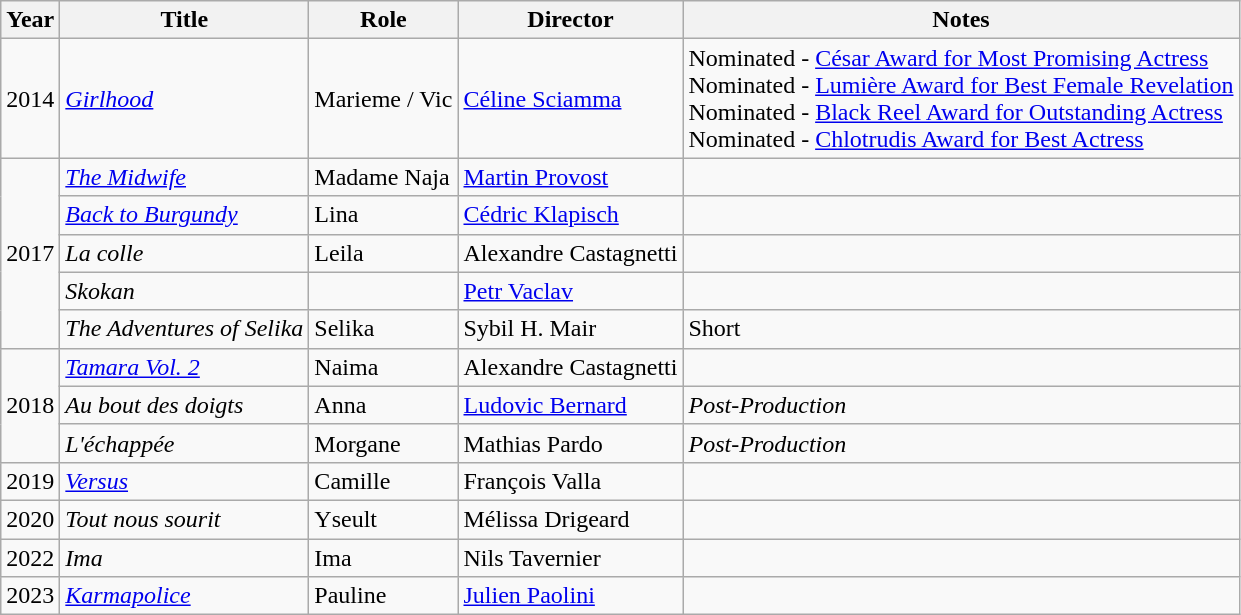<table class="wikitable sortable">
<tr hih>
<th>Year</th>
<th>Title</th>
<th>Role</th>
<th>Director</th>
<th class="unsortable">Notes</th>
</tr>
<tr>
<td>2014</td>
<td><em><a href='#'>Girlhood</a></em></td>
<td>Marieme / Vic</td>
<td><a href='#'>Céline Sciamma</a></td>
<td>Nominated - <a href='#'>César Award for Most Promising Actress</a><br>Nominated - <a href='#'>Lumière Award for Best Female Revelation</a><br>Nominated - <a href='#'>Black Reel Award for Outstanding Actress</a><br>Nominated - <a href='#'>Chlotrudis Award for Best Actress</a></td>
</tr>
<tr>
<td rowspan=5>2017</td>
<td><em><a href='#'>The Midwife</a></em></td>
<td>Madame Naja</td>
<td><a href='#'>Martin Provost</a></td>
<td></td>
</tr>
<tr>
<td><em><a href='#'>Back to Burgundy</a></em></td>
<td>Lina</td>
<td><a href='#'>Cédric Klapisch</a></td>
<td></td>
</tr>
<tr>
<td><em>La colle</em></td>
<td>Leila</td>
<td>Alexandre Castagnetti</td>
<td></td>
</tr>
<tr>
<td><em>Skokan</em></td>
<td></td>
<td><a href='#'>Petr Vaclav</a></td>
<td></td>
</tr>
<tr>
<td><em>The Adventures of Selika</em></td>
<td>Selika</td>
<td>Sybil H. Mair</td>
<td>Short</td>
</tr>
<tr>
<td rowspan=3>2018</td>
<td><em><a href='#'>Tamara Vol. 2</a></em></td>
<td>Naima</td>
<td>Alexandre Castagnetti</td>
<td></td>
</tr>
<tr>
<td><em>Au bout des doigts</em></td>
<td>Anna</td>
<td><a href='#'>Ludovic Bernard</a></td>
<td><em>Post-Production</em></td>
</tr>
<tr>
<td><em>L'échappée</em></td>
<td>Morgane</td>
<td>Mathias Pardo</td>
<td><em>Post-Production</em></td>
</tr>
<tr>
<td>2019</td>
<td><em><a href='#'>Versus</a></em></td>
<td>Camille</td>
<td>François Valla</td>
<td></td>
</tr>
<tr>
<td>2020</td>
<td><em>Tout nous sourit</em></td>
<td>Yseult</td>
<td>Mélissa Drigeard</td>
<td></td>
</tr>
<tr>
<td>2022</td>
<td><em>Ima</em></td>
<td>Ima</td>
<td>Nils Tavernier</td>
<td></td>
</tr>
<tr>
<td>2023</td>
<td><em><a href='#'>Karmapolice</a></em></td>
<td>Pauline</td>
<td><a href='#'>Julien Paolini</a></td>
<td></td>
</tr>
</table>
